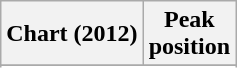<table class="wikitable sortable plainrowheaders" style="text-align:center">
<tr>
<th scope="col">Chart (2012)</th>
<th scope="col">Peak<br>position</th>
</tr>
<tr>
</tr>
<tr>
</tr>
<tr>
</tr>
<tr>
</tr>
<tr>
</tr>
</table>
